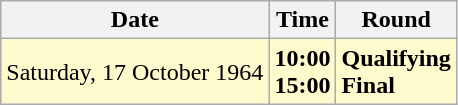<table class="wikitable">
<tr>
<th>Date</th>
<th>Time</th>
<th>Round</th>
</tr>
<tr style=background:lemonchiffon>
<td>Saturday, 17 October 1964</td>
<td><strong>10:00</strong><br><strong>15:00</strong></td>
<td><strong>Qualifying</strong><br><strong>Final</strong></td>
</tr>
</table>
